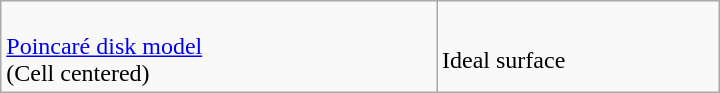<table class=wikitable width=480>
<tr>
<td><br><a href='#'>Poincaré disk model</a><br>(Cell centered)</td>
<td><br>Ideal surface</td>
</tr>
</table>
